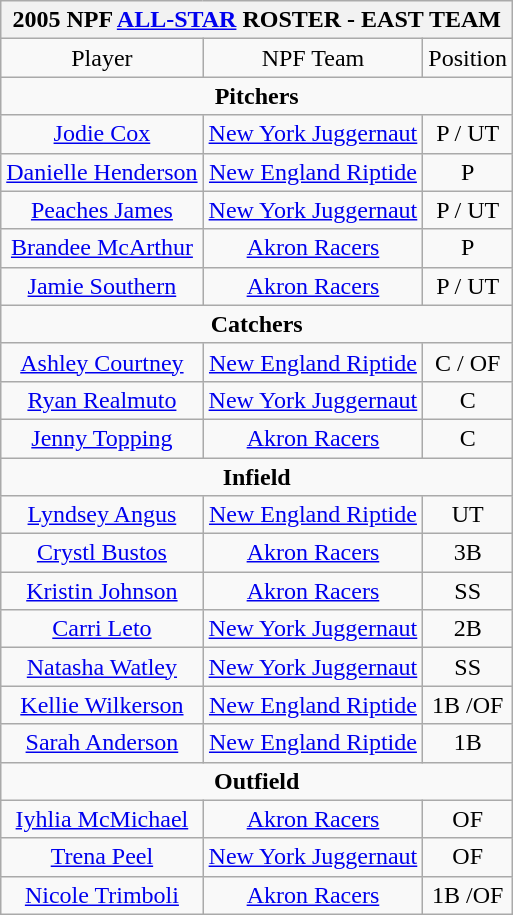<table class="wikitable" style="text-align:center">
<tr>
<th colspan=3>2005 NPF <a href='#'>ALL-STAR</a> ROSTER - EAST TEAM</th>
</tr>
<tr>
<td>Player</td>
<td>NPF Team</td>
<td>Position</td>
</tr>
<tr>
<td colspan=3><strong>Pitchers</strong></td>
</tr>
<tr>
<td><a href='#'>Jodie Cox</a></td>
<td><a href='#'>New York Juggernaut</a></td>
<td>P / UT</td>
</tr>
<tr>
<td><a href='#'>Danielle Henderson</a></td>
<td><a href='#'>New England Riptide</a></td>
<td>P</td>
</tr>
<tr>
<td><a href='#'>Peaches James</a></td>
<td><a href='#'>New York Juggernaut</a></td>
<td>P / UT</td>
</tr>
<tr>
<td><a href='#'>Brandee McArthur</a></td>
<td><a href='#'>Akron Racers</a></td>
<td>P</td>
</tr>
<tr>
<td><a href='#'>Jamie Southern</a></td>
<td><a href='#'>Akron Racers</a></td>
<td>P / UT</td>
</tr>
<tr>
<td colspan=3><strong>Catchers</strong></td>
</tr>
<tr>
<td><a href='#'>Ashley Courtney</a></td>
<td><a href='#'>New England Riptide</a></td>
<td>C / OF</td>
</tr>
<tr>
<td><a href='#'>Ryan Realmuto  </a></td>
<td><a href='#'>New York Juggernaut</a></td>
<td>C</td>
</tr>
<tr>
<td><a href='#'>Jenny Topping</a></td>
<td><a href='#'>Akron Racers</a></td>
<td>C</td>
</tr>
<tr>
<td colspan=3><strong>Infield</strong></td>
</tr>
<tr>
<td><a href='#'>Lyndsey Angus</a></td>
<td><a href='#'>New England Riptide</a></td>
<td>UT</td>
</tr>
<tr>
<td><a href='#'>Crystl Bustos</a></td>
<td><a href='#'>Akron Racers</a></td>
<td>3B</td>
</tr>
<tr>
<td><a href='#'>Kristin Johnson</a></td>
<td><a href='#'>Akron Racers</a></td>
<td>SS</td>
</tr>
<tr>
<td><a href='#'>Carri Leto</a></td>
<td><a href='#'>New York Juggernaut</a></td>
<td>2B</td>
</tr>
<tr>
<td><a href='#'>Natasha Watley</a></td>
<td><a href='#'>New York Juggernaut</a></td>
<td>SS</td>
</tr>
<tr>
<td><a href='#'>Kellie Wilkerson</a></td>
<td><a href='#'>New England Riptide</a></td>
<td>1B /OF</td>
</tr>
<tr>
<td><a href='#'>Sarah Anderson</a></td>
<td><a href='#'>New England Riptide</a></td>
<td>1B</td>
</tr>
<tr>
<td colspan=3><strong>Outfield</strong></td>
</tr>
<tr>
<td><a href='#'>Iyhlia McMichael</a></td>
<td><a href='#'>Akron Racers</a></td>
<td>OF</td>
</tr>
<tr>
<td><a href='#'>Trena Peel</a></td>
<td><a href='#'>New York Juggernaut</a></td>
<td>OF</td>
</tr>
<tr>
<td><a href='#'>Nicole Trimboli</a></td>
<td><a href='#'>Akron Racers</a></td>
<td>1B /OF</td>
</tr>
</table>
